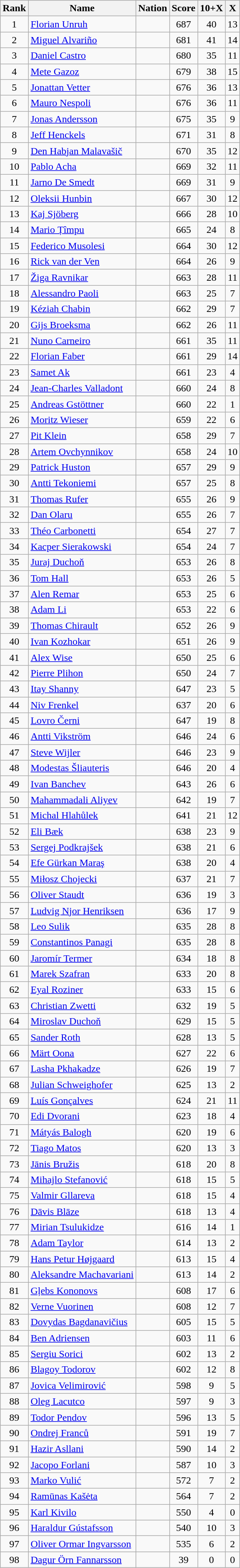<table class="wikitable sortable" style="text-align:center">
<tr>
<th>Rank</th>
<th>Name</th>
<th>Nation</th>
<th>Score</th>
<th>10+X</th>
<th>X</th>
</tr>
<tr>
<td>1</td>
<td align=left><a href='#'>Florian Unruh</a></td>
<td align=left></td>
<td>687</td>
<td>40</td>
<td>13</td>
</tr>
<tr>
<td>2</td>
<td align=left><a href='#'>Miguel Alvariño</a></td>
<td align=left></td>
<td>681</td>
<td>41</td>
<td>14</td>
</tr>
<tr>
<td>3</td>
<td align=left><a href='#'>Daniel Castro</a></td>
<td align=left></td>
<td>680</td>
<td>35</td>
<td>11</td>
</tr>
<tr>
<td>4</td>
<td align=left><a href='#'>Mete Gazoz</a></td>
<td align=left></td>
<td>679</td>
<td>38</td>
<td>15</td>
</tr>
<tr>
<td>5</td>
<td align=left><a href='#'>Jonattan Vetter</a></td>
<td align=left></td>
<td>676</td>
<td>36</td>
<td>13</td>
</tr>
<tr>
<td>6</td>
<td align=left><a href='#'>Mauro Nespoli</a></td>
<td align=left></td>
<td>676</td>
<td>36</td>
<td>11</td>
</tr>
<tr>
<td>7</td>
<td align=left><a href='#'>Jonas Andersson</a></td>
<td align=left></td>
<td>675</td>
<td>35</td>
<td>9</td>
</tr>
<tr>
<td>8</td>
<td align=left><a href='#'>Jeff Henckels</a></td>
<td align=left></td>
<td>671</td>
<td>31</td>
<td>8</td>
</tr>
<tr>
<td>9</td>
<td align=left><a href='#'>Den Habjan Malavašič</a></td>
<td align=left></td>
<td>670</td>
<td>35</td>
<td>12</td>
</tr>
<tr>
<td>10</td>
<td align=left><a href='#'>Pablo Acha</a></td>
<td align=left></td>
<td>669</td>
<td>32</td>
<td>11</td>
</tr>
<tr>
<td>11</td>
<td align=left><a href='#'>Jarno De Smedt</a></td>
<td align=left></td>
<td>669</td>
<td>31</td>
<td>9</td>
</tr>
<tr>
<td>12</td>
<td align=left><a href='#'>Oleksii Hunbin</a></td>
<td align=left></td>
<td>667</td>
<td>30</td>
<td>12</td>
</tr>
<tr>
<td>13</td>
<td align=left><a href='#'>Kaj Sjöberg</a></td>
<td align=left></td>
<td>666</td>
<td>28</td>
<td>10</td>
</tr>
<tr>
<td>14</td>
<td align=left><a href='#'>Mario Țîmpu</a></td>
<td align=left></td>
<td>665</td>
<td>24</td>
<td>8</td>
</tr>
<tr>
<td>15</td>
<td align=left><a href='#'>Federico Musolesi</a></td>
<td align=left></td>
<td>664</td>
<td>30</td>
<td>12</td>
</tr>
<tr>
<td>16</td>
<td align=left><a href='#'>Rick van der Ven</a></td>
<td align=left></td>
<td>664</td>
<td>26</td>
<td>9</td>
</tr>
<tr>
<td>17</td>
<td align=left><a href='#'>Žiga Ravnikar</a></td>
<td align=left></td>
<td>663</td>
<td>28</td>
<td>11</td>
</tr>
<tr>
<td>18</td>
<td align=left><a href='#'>Alessandro Paoli</a></td>
<td align=left></td>
<td>663</td>
<td>25</td>
<td>7</td>
</tr>
<tr>
<td>19</td>
<td align=left><a href='#'>Kéziah Chabin</a></td>
<td align=left></td>
<td>662</td>
<td>29</td>
<td>7</td>
</tr>
<tr>
<td>20</td>
<td align=left><a href='#'>Gijs Broeksma</a></td>
<td align=left></td>
<td>662</td>
<td>26</td>
<td>11</td>
</tr>
<tr>
<td>21</td>
<td align=left><a href='#'>Nuno Carneiro</a></td>
<td align=left></td>
<td>661</td>
<td>35</td>
<td>11</td>
</tr>
<tr>
<td>22</td>
<td align=left><a href='#'>Florian Faber</a></td>
<td align=left></td>
<td>661</td>
<td>29</td>
<td>14</td>
</tr>
<tr>
<td>23</td>
<td align=left><a href='#'>Samet Ak</a></td>
<td align=left></td>
<td>661</td>
<td>23</td>
<td>4</td>
</tr>
<tr>
<td>24</td>
<td align=left><a href='#'>Jean-Charles Valladont</a></td>
<td align=left></td>
<td>660</td>
<td>24</td>
<td>8</td>
</tr>
<tr>
<td>25</td>
<td align=left><a href='#'>Andreas Gstöttner</a></td>
<td align=left></td>
<td>660</td>
<td>22</td>
<td>1</td>
</tr>
<tr>
<td>26</td>
<td align=left><a href='#'>Moritz Wieser</a></td>
<td align=left></td>
<td>659</td>
<td>22</td>
<td>6</td>
</tr>
<tr>
<td>27</td>
<td align=left><a href='#'>Pit Klein</a></td>
<td align=left></td>
<td>658</td>
<td>29</td>
<td>7</td>
</tr>
<tr>
<td>28</td>
<td align=left><a href='#'>Artem Ovchynnikov</a></td>
<td align=left></td>
<td>658</td>
<td>24</td>
<td>10</td>
</tr>
<tr>
<td>29</td>
<td align=left><a href='#'>Patrick Huston</a></td>
<td align=left></td>
<td>657</td>
<td>29</td>
<td>9</td>
</tr>
<tr>
<td>30</td>
<td align=left><a href='#'>Antti Tekoniemi</a></td>
<td align=left></td>
<td>657</td>
<td>25</td>
<td>8</td>
</tr>
<tr>
<td>31</td>
<td align=left><a href='#'>Thomas Rufer</a></td>
<td align=left></td>
<td>655</td>
<td>26</td>
<td>9</td>
</tr>
<tr>
<td>32</td>
<td align=left><a href='#'>Dan Olaru</a></td>
<td align=left></td>
<td>655</td>
<td>26</td>
<td>7</td>
</tr>
<tr>
<td>33</td>
<td align=left><a href='#'>Théo Carbonetti</a></td>
<td align=left></td>
<td>654</td>
<td>27</td>
<td>7</td>
</tr>
<tr>
<td>34</td>
<td align=left><a href='#'>Kacper Sierakowski</a></td>
<td align=left></td>
<td>654</td>
<td>24</td>
<td>7</td>
</tr>
<tr>
<td>35</td>
<td align=left><a href='#'>Juraj Duchoň</a></td>
<td align=left></td>
<td>653</td>
<td>26</td>
<td>8</td>
</tr>
<tr>
<td>36</td>
<td align=left><a href='#'>Tom Hall</a></td>
<td align=left></td>
<td>653</td>
<td>26</td>
<td>5</td>
</tr>
<tr>
<td>37</td>
<td align=left><a href='#'>Alen Remar</a></td>
<td align=left></td>
<td>653</td>
<td>25</td>
<td>6</td>
</tr>
<tr>
<td>38</td>
<td align=left><a href='#'>Adam Li</a></td>
<td align=left></td>
<td>653</td>
<td>22</td>
<td>6</td>
</tr>
<tr>
<td>39</td>
<td align=left><a href='#'>Thomas Chirault</a></td>
<td align=left></td>
<td>652</td>
<td>26</td>
<td>9</td>
</tr>
<tr>
<td>40</td>
<td align=left><a href='#'>Ivan Kozhokar</a></td>
<td align=left></td>
<td>651</td>
<td>26</td>
<td>9</td>
</tr>
<tr>
<td>41</td>
<td align=left><a href='#'>Alex Wise</a></td>
<td align=left></td>
<td>650</td>
<td>25</td>
<td>6</td>
</tr>
<tr>
<td>42</td>
<td align=left><a href='#'>Pierre Plihon</a></td>
<td align=left></td>
<td>650</td>
<td>24</td>
<td>7</td>
</tr>
<tr>
<td>43</td>
<td align=left><a href='#'>Itay Shanny</a></td>
<td align=left></td>
<td>647</td>
<td>23</td>
<td>5</td>
</tr>
<tr>
<td>44</td>
<td align=left><a href='#'>Niv Frenkel</a></td>
<td align=left></td>
<td>637</td>
<td>20</td>
<td>6</td>
</tr>
<tr>
<td>45</td>
<td align=left><a href='#'>Lovro Černi</a></td>
<td align=left></td>
<td>647</td>
<td>19</td>
<td>8</td>
</tr>
<tr>
<td>46</td>
<td align=left><a href='#'>Antti Vikström</a></td>
<td align=left></td>
<td>646</td>
<td>24</td>
<td>6</td>
</tr>
<tr>
<td>47</td>
<td align=left><a href='#'>Steve Wijler</a></td>
<td align=left></td>
<td>646</td>
<td>23</td>
<td>9</td>
</tr>
<tr>
<td>48</td>
<td align=left><a href='#'>Modestas Šliauteris</a></td>
<td align=left></td>
<td>646</td>
<td>20</td>
<td>4</td>
</tr>
<tr>
<td>49</td>
<td align=left><a href='#'>Ivan Banchev</a></td>
<td align=left></td>
<td>643</td>
<td>26</td>
<td>6</td>
</tr>
<tr>
<td>50</td>
<td align=left><a href='#'>Mahammadali Aliyev</a></td>
<td align=left></td>
<td>642</td>
<td>19</td>
<td>7</td>
</tr>
<tr>
<td>51</td>
<td align=left><a href='#'>Michal Hlahůlek</a></td>
<td align=left></td>
<td>641</td>
<td>21</td>
<td>12</td>
</tr>
<tr>
<td>52</td>
<td align=left><a href='#'>Eli Bæk</a></td>
<td align=left></td>
<td>638</td>
<td>23</td>
<td>9</td>
</tr>
<tr>
<td>53</td>
<td align=left><a href='#'>Sergej Podkrajšek</a></td>
<td align=left></td>
<td>638</td>
<td>21</td>
<td>6</td>
</tr>
<tr>
<td>54</td>
<td align=left><a href='#'>Efe Gürkan Maraş</a></td>
<td align=left></td>
<td>638</td>
<td>20</td>
<td>4</td>
</tr>
<tr>
<td>55</td>
<td align=left><a href='#'>Miłosz Chojecki</a></td>
<td align=left></td>
<td>637</td>
<td>21</td>
<td>7</td>
</tr>
<tr>
<td>56</td>
<td align=left><a href='#'>Oliver Staudt</a></td>
<td align=left></td>
<td>636</td>
<td>19</td>
<td>3</td>
</tr>
<tr>
<td>57</td>
<td align=left><a href='#'>Ludvig Njor Henriksen</a></td>
<td align=left></td>
<td>636</td>
<td>17</td>
<td>9</td>
</tr>
<tr>
<td>58</td>
<td align=left><a href='#'>Leo Sulik</a></td>
<td align=left></td>
<td>635</td>
<td>28</td>
<td>8</td>
</tr>
<tr>
<td>59</td>
<td align=left><a href='#'>Constantinos Panagi</a></td>
<td align=left></td>
<td>635</td>
<td>28</td>
<td>8</td>
</tr>
<tr>
<td>60</td>
<td align=left><a href='#'>Jaromír Termer</a></td>
<td align=left></td>
<td>634</td>
<td>18</td>
<td>8</td>
</tr>
<tr>
<td>61</td>
<td align=left><a href='#'>Marek Szafran</a></td>
<td align=left></td>
<td>633</td>
<td>20</td>
<td>8</td>
</tr>
<tr>
<td>62</td>
<td align=left><a href='#'>Eyal Roziner</a></td>
<td align=left></td>
<td>633</td>
<td>15</td>
<td>6</td>
</tr>
<tr>
<td>63</td>
<td align=left><a href='#'>Christian Zwetti</a></td>
<td align=left></td>
<td>632</td>
<td>19</td>
<td>5</td>
</tr>
<tr>
<td>64</td>
<td align=left><a href='#'>Miroslav Duchoň</a></td>
<td align=left></td>
<td>629</td>
<td>15</td>
<td>5</td>
</tr>
<tr>
<td>65</td>
<td align=left><a href='#'>Sander Roth</a></td>
<td align=left></td>
<td>628</td>
<td>13</td>
<td>5</td>
</tr>
<tr>
<td>66</td>
<td align=left><a href='#'>Märt Oona</a></td>
<td align=left></td>
<td>627</td>
<td>22</td>
<td>6</td>
</tr>
<tr>
<td>67</td>
<td align=left><a href='#'>Lasha Pkhakadze</a></td>
<td align=left></td>
<td>626</td>
<td>19</td>
<td>7</td>
</tr>
<tr>
<td>68</td>
<td align=left><a href='#'>Julian Schweighofer</a></td>
<td align=left></td>
<td>625</td>
<td>13</td>
<td>2</td>
</tr>
<tr>
<td>69</td>
<td align=left><a href='#'>Luís Gonçalves</a></td>
<td align=left></td>
<td>624</td>
<td>21</td>
<td>11</td>
</tr>
<tr>
<td>70</td>
<td align=left><a href='#'>Edi Dvorani</a></td>
<td align=left></td>
<td>623</td>
<td>18</td>
<td>4</td>
</tr>
<tr>
<td>71</td>
<td align=left><a href='#'>Mátyás Balogh</a></td>
<td align=left></td>
<td>620</td>
<td>19</td>
<td>6</td>
</tr>
<tr>
<td>72</td>
<td align=left><a href='#'>Tiago Matos</a></td>
<td align=left></td>
<td>620</td>
<td>13</td>
<td>3</td>
</tr>
<tr>
<td>73</td>
<td align=left><a href='#'>Jānis Bružis</a></td>
<td align=left></td>
<td>618</td>
<td>20</td>
<td>8</td>
</tr>
<tr>
<td>74</td>
<td align=left><a href='#'>Mihajlo Stefanović</a></td>
<td align=left></td>
<td>618</td>
<td>15</td>
<td>5</td>
</tr>
<tr>
<td>75</td>
<td align=left><a href='#'>Valmir Gllareva</a></td>
<td align=left></td>
<td>618</td>
<td>15</td>
<td>4</td>
</tr>
<tr>
<td>76</td>
<td align=left><a href='#'>Dāvis Blāze</a></td>
<td align=left></td>
<td>618</td>
<td>13</td>
<td>4</td>
</tr>
<tr>
<td>77</td>
<td align=left><a href='#'>Mirian Tsulukidze</a></td>
<td align=left></td>
<td>616</td>
<td>14</td>
<td>1</td>
</tr>
<tr>
<td>78</td>
<td align=left><a href='#'>Adam Taylor</a></td>
<td align=left></td>
<td>614</td>
<td>13</td>
<td>2</td>
</tr>
<tr>
<td>79</td>
<td align=left><a href='#'>Hans Petur Højgaard</a></td>
<td align=left></td>
<td>613</td>
<td>15</td>
<td>4</td>
</tr>
<tr>
<td>80</td>
<td align=left><a href='#'>Aleksandre Machavariani</a></td>
<td align=left></td>
<td>613</td>
<td>14</td>
<td>2</td>
</tr>
<tr>
<td>81</td>
<td align=left><a href='#'>Gļebs Kononovs</a></td>
<td align=left></td>
<td>608</td>
<td>17</td>
<td>6</td>
</tr>
<tr>
<td>82</td>
<td align=left><a href='#'>Verne Vuorinen</a></td>
<td align=left></td>
<td>608</td>
<td>12</td>
<td>7</td>
</tr>
<tr>
<td>83</td>
<td align=left><a href='#'>Dovydas Bagdanavičius</a></td>
<td align=left></td>
<td>605</td>
<td>15</td>
<td>5</td>
</tr>
<tr>
<td>84</td>
<td align=left><a href='#'>Ben Adriensen</a></td>
<td align=left></td>
<td>603</td>
<td>11</td>
<td>6</td>
</tr>
<tr>
<td>85</td>
<td align=left><a href='#'>Sergiu Sorici</a></td>
<td align=left></td>
<td>602</td>
<td>13</td>
<td>2</td>
</tr>
<tr>
<td>86</td>
<td align=left><a href='#'>Blagoy Todorov</a></td>
<td align=left></td>
<td>602</td>
<td>12</td>
<td>8</td>
</tr>
<tr>
<td>87</td>
<td align=left><a href='#'>Jovica Velimirović</a></td>
<td align=left></td>
<td>598</td>
<td>9</td>
<td>5</td>
</tr>
<tr>
<td>88</td>
<td align=left><a href='#'>Oleg Lacutco</a></td>
<td align=left></td>
<td>597</td>
<td>9</td>
<td>3</td>
</tr>
<tr>
<td>89</td>
<td align=left><a href='#'>Todor Pendov</a></td>
<td align=left></td>
<td>596</td>
<td>13</td>
<td>5</td>
</tr>
<tr>
<td>90</td>
<td align=left><a href='#'>Ondrej Franců</a></td>
<td align=left></td>
<td>591</td>
<td>19</td>
<td>7</td>
</tr>
<tr>
<td>91</td>
<td align=left><a href='#'>Hazir Asllani</a></td>
<td align=left></td>
<td>590</td>
<td>14</td>
<td>2</td>
</tr>
<tr>
<td>92</td>
<td align=left><a href='#'>Jacopo Forlani</a></td>
<td align=left></td>
<td>587</td>
<td>10</td>
<td>3</td>
</tr>
<tr>
<td>93</td>
<td align=left><a href='#'>Marko Vulić</a></td>
<td align=left></td>
<td>572</td>
<td>7</td>
<td>2</td>
</tr>
<tr>
<td>94</td>
<td align=left><a href='#'>Ramūnas Kašėta</a></td>
<td align=left></td>
<td>564</td>
<td>7</td>
<td>2</td>
</tr>
<tr>
<td>95</td>
<td align=left><a href='#'>Karl Kivilo</a></td>
<td align=left></td>
<td>550</td>
<td>4</td>
<td>0</td>
</tr>
<tr>
<td>96</td>
<td align=left><a href='#'>Haraldur Gústafsson</a></td>
<td align=left></td>
<td>540</td>
<td>10</td>
<td>3</td>
</tr>
<tr>
<td>97</td>
<td align=left><a href='#'>Oliver Ormar Ingvarsson</a></td>
<td align=left></td>
<td>535</td>
<td>6</td>
<td>2</td>
</tr>
<tr>
<td>98</td>
<td align=left><a href='#'>Dagur Örn Fannarsson</a></td>
<td align=left></td>
<td>39</td>
<td>0</td>
<td>0</td>
</tr>
</table>
